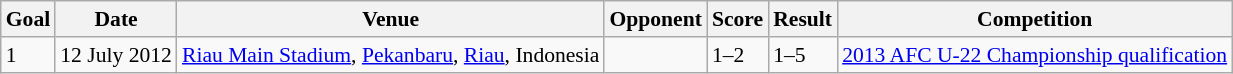<table class="wikitable" style="font-size:90%">
<tr>
<th>Goal</th>
<th>Date</th>
<th>Venue</th>
<th>Opponent</th>
<th>Score</th>
<th>Result</th>
<th>Competition</th>
</tr>
<tr>
<td>1</td>
<td>12 July 2012</td>
<td><a href='#'>Riau Main Stadium</a>, <a href='#'>Pekanbaru</a>, <a href='#'>Riau</a>, Indonesia</td>
<td></td>
<td>1–2</td>
<td>1–5</td>
<td><a href='#'>2013 AFC U-22 Championship qualification</a></td>
</tr>
</table>
